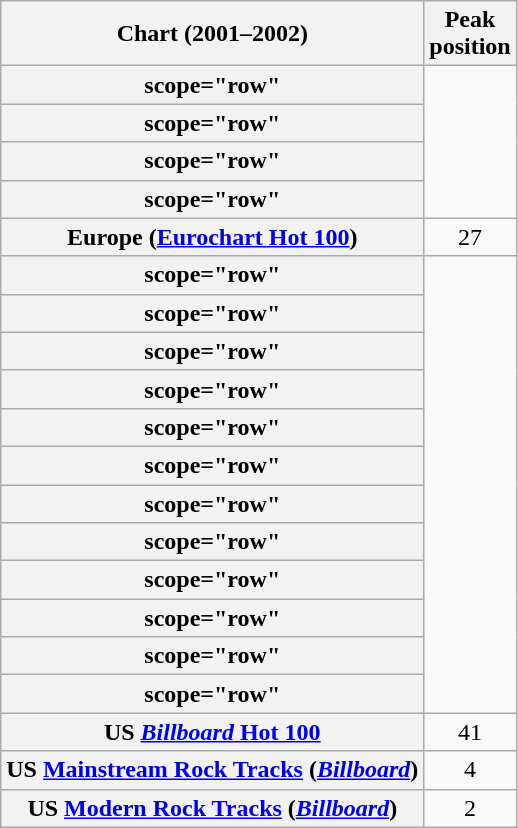<table class="wikitable sortable plainrowheaders" style="text-align:center">
<tr>
<th scope="col">Chart (2001–2002)</th>
<th scope="col">Peak<br>position</th>
</tr>
<tr>
<th>scope="row"</th>
</tr>
<tr>
<th>scope="row"</th>
</tr>
<tr>
<th>scope="row"</th>
</tr>
<tr>
<th>scope="row"</th>
</tr>
<tr>
<th scope="row">Europe (<a href='#'>Eurochart Hot 100</a>)</th>
<td>27</td>
</tr>
<tr>
<th>scope="row"</th>
</tr>
<tr>
<th>scope="row"</th>
</tr>
<tr>
<th>scope="row"</th>
</tr>
<tr>
<th>scope="row"</th>
</tr>
<tr>
<th>scope="row"</th>
</tr>
<tr>
<th>scope="row"</th>
</tr>
<tr>
<th>scope="row"</th>
</tr>
<tr>
<th>scope="row"</th>
</tr>
<tr>
<th>scope="row"</th>
</tr>
<tr>
<th>scope="row"</th>
</tr>
<tr>
<th>scope="row"</th>
</tr>
<tr>
<th>scope="row"</th>
</tr>
<tr>
<th scope="row">US <a href='#'><em>Billboard</em> Hot 100</a></th>
<td>41</td>
</tr>
<tr>
<th scope="row">US <a href='#'>Mainstream Rock Tracks</a> (<em><a href='#'>Billboard</a></em>)</th>
<td>4</td>
</tr>
<tr>
<th scope="row">US <a href='#'>Modern Rock Tracks</a> (<em><a href='#'>Billboard</a></em>)</th>
<td>2</td>
</tr>
</table>
